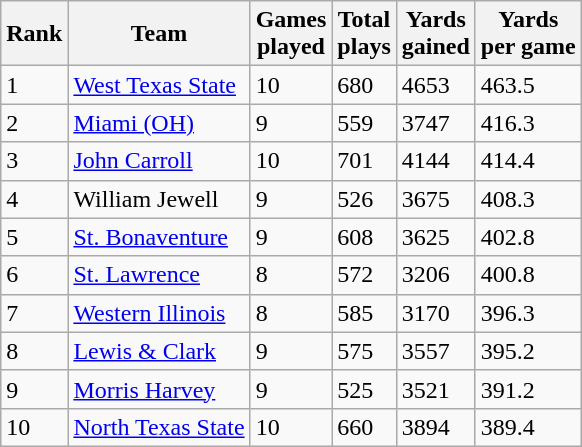<table class="wikitable sortable">
<tr>
<th>Rank</th>
<th>Team</th>
<th>Games<br>played</th>
<th>Total<br>plays</th>
<th>Yards<br>gained</th>
<th>Yards<br>per game</th>
</tr>
<tr>
<td>1</td>
<td><a href='#'>West Texas State</a></td>
<td>10</td>
<td>680</td>
<td>4653</td>
<td>463.5</td>
</tr>
<tr>
<td>2</td>
<td><a href='#'>Miami (OH)</a></td>
<td>9</td>
<td>559</td>
<td>3747</td>
<td>416.3</td>
</tr>
<tr>
<td>3</td>
<td><a href='#'>John Carroll</a></td>
<td>10</td>
<td>701</td>
<td>4144</td>
<td>414.4</td>
</tr>
<tr>
<td>4</td>
<td>William Jewell</td>
<td>9</td>
<td>526</td>
<td>3675</td>
<td>408.3</td>
</tr>
<tr>
<td>5</td>
<td><a href='#'>St. Bonaventure</a></td>
<td>9</td>
<td>608</td>
<td>3625</td>
<td>402.8</td>
</tr>
<tr>
<td>6</td>
<td><a href='#'>St. Lawrence</a></td>
<td>8</td>
<td>572</td>
<td>3206</td>
<td>400.8</td>
</tr>
<tr>
<td>7</td>
<td><a href='#'>Western Illinois</a></td>
<td>8</td>
<td>585</td>
<td>3170</td>
<td>396.3</td>
</tr>
<tr>
<td>8</td>
<td><a href='#'>Lewis & Clark</a></td>
<td>9</td>
<td>575</td>
<td>3557</td>
<td>395.2</td>
</tr>
<tr>
<td>9</td>
<td><a href='#'>Morris Harvey</a></td>
<td>9</td>
<td>525</td>
<td>3521</td>
<td>391.2</td>
</tr>
<tr>
<td>10</td>
<td><a href='#'>North Texas State</a></td>
<td>10</td>
<td>660</td>
<td>3894</td>
<td>389.4</td>
</tr>
</table>
